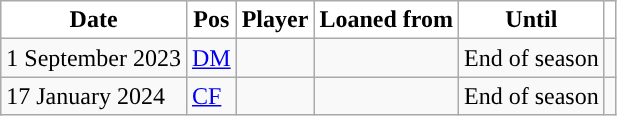<table class="wikitable plainrowheaders sortable">
<tr>
<th style="background-color:white;">Date</th>
<th style="background-color:white;">Pos</th>
<th style="background-color:white;">Player</th>
<th style="background-color:white;">Loaned from</th>
<th style="background-color:white;">Until</th>
<th style="background-color:white;"></th>
</tr>
<tr>
<td>1 September 2023</td>
<td><a href='#'>DM</a></td>
<td></td>
<td></td>
<td>End of season</td>
<td></td>
</tr>
<tr>
<td>17 January 2024</td>
<td><a href='#'>CF</a></td>
<td></td>
<td></td>
<td>End of season</td>
<td></td>
</tr>
</table>
